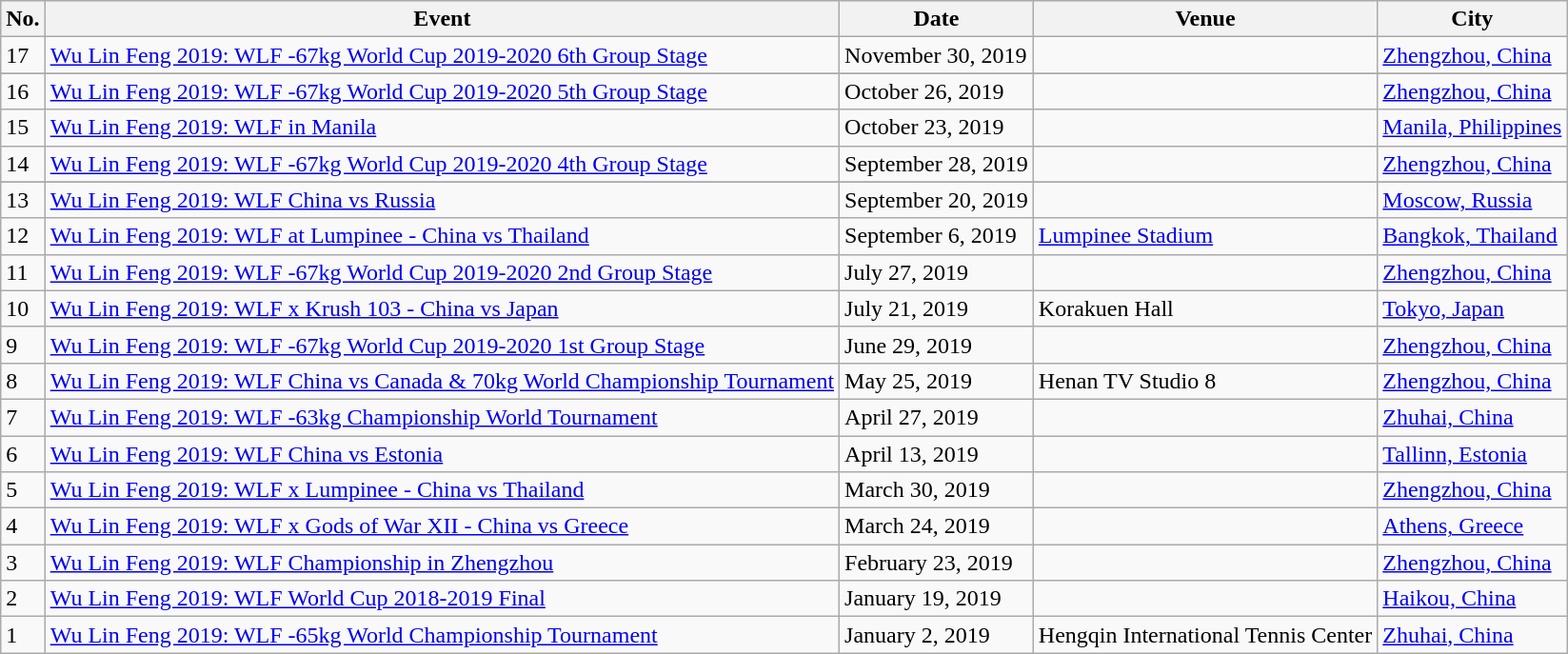<table class="wikitable sortable">
<tr>
<th>No.</th>
<th>Event</th>
<th>Date</th>
<th>Venue</th>
<th>City</th>
</tr>
<tr>
<td>17</td>
<td><a href='#'>Wu Lin Feng 2019: WLF -67kg World Cup 2019-2020 6th Group Stage</a></td>
<td>November 30, 2019</td>
<td></td>
<td> <a href='#'>Zhengzhou, China</a></td>
</tr>
<tr>
</tr>
<tr>
<td>16</td>
<td><a href='#'>Wu Lin Feng 2019: WLF -67kg World Cup 2019-2020 5th Group Stage</a></td>
<td>October 26, 2019</td>
<td></td>
<td> <a href='#'>Zhengzhou, China</a></td>
</tr>
<tr>
<td>15</td>
<td><a href='#'>Wu Lin Feng 2019: WLF in Manila</a></td>
<td>October 23, 2019</td>
<td></td>
<td> <a href='#'>Manila, Philippines</a></td>
</tr>
<tr>
<td>14</td>
<td><a href='#'>Wu Lin Feng 2019: WLF -67kg World Cup 2019-2020 4th Group Stage</a></td>
<td>September 28, 2019</td>
<td></td>
<td> <a href='#'>Zhengzhou, China</a></td>
</tr>
<tr>
</tr>
<tr>
<td>13</td>
<td><a href='#'>Wu Lin Feng 2019: WLF China vs Russia</a></td>
<td>September 20, 2019</td>
<td></td>
<td> <a href='#'>Moscow, Russia</a></td>
</tr>
<tr>
<td>12</td>
<td><a href='#'>Wu Lin Feng 2019: WLF at Lumpinee - China vs Thailand</a></td>
<td>September 6, 2019</td>
<td><a href='#'>Lumpinee Stadium</a></td>
<td> <a href='#'>Bangkok, Thailand</a></td>
</tr>
<tr>
<td>11</td>
<td><a href='#'>Wu Lin Feng 2019: WLF -67kg World Cup 2019-2020 2nd Group Stage</a></td>
<td>July 27, 2019</td>
<td></td>
<td> <a href='#'>Zhengzhou, China</a></td>
</tr>
<tr>
<td>10</td>
<td><a href='#'>Wu Lin Feng 2019: WLF x Krush 103 - China vs Japan</a></td>
<td>July 21, 2019</td>
<td>Korakuen Hall</td>
<td> <a href='#'>Tokyo, Japan</a></td>
</tr>
<tr>
<td>9</td>
<td><a href='#'>Wu Lin Feng 2019: WLF -67kg World Cup 2019-2020 1st Group Stage</a></td>
<td>June 29, 2019</td>
<td></td>
<td> <a href='#'>Zhengzhou, China</a></td>
</tr>
<tr>
<td>8</td>
<td><a href='#'>Wu Lin Feng 2019: WLF China vs Canada & 70kg World Championship Tournament</a></td>
<td>May 25, 2019</td>
<td>Henan TV Studio 8</td>
<td> <a href='#'>Zhengzhou, China</a></td>
</tr>
<tr>
<td>7</td>
<td><a href='#'>Wu Lin Feng 2019: WLF -63kg Championship World Tournament</a></td>
<td>April 27, 2019</td>
<td></td>
<td> <a href='#'>Zhuhai, China</a></td>
</tr>
<tr>
<td>6</td>
<td><a href='#'>Wu Lin Feng 2019: WLF China vs Estonia</a></td>
<td>April 13, 2019</td>
<td></td>
<td> <a href='#'>Tallinn, Estonia</a></td>
</tr>
<tr>
<td>5</td>
<td><a href='#'>Wu Lin Feng 2019: WLF x Lumpinee - China vs Thailand</a></td>
<td>March 30, 2019</td>
<td></td>
<td> <a href='#'>Zhengzhou, China</a></td>
</tr>
<tr>
<td>4</td>
<td><a href='#'>Wu Lin Feng 2019: WLF x Gods of War XII - China vs Greece</a></td>
<td>March 24, 2019</td>
<td></td>
<td> <a href='#'>Athens, Greece</a></td>
</tr>
<tr>
<td>3</td>
<td><a href='#'>Wu Lin Feng 2019: WLF Championship in Zhengzhou</a></td>
<td>February 23, 2019</td>
<td></td>
<td> <a href='#'>Zhengzhou, China</a></td>
</tr>
<tr>
<td>2</td>
<td><a href='#'>Wu Lin Feng 2019: WLF World Cup 2018-2019 Final</a></td>
<td>January 19, 2019</td>
<td></td>
<td> <a href='#'>Haikou, China</a></td>
</tr>
<tr>
<td>1</td>
<td><a href='#'>Wu Lin Feng 2019: WLF -65kg World Championship Tournament</a></td>
<td>January 2, 2019</td>
<td>Hengqin International Tennis Center</td>
<td> <a href='#'>Zhuhai, China</a></td>
</tr>
</table>
